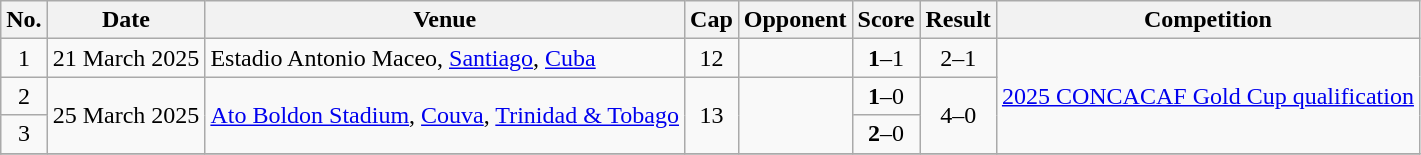<table class="wikitable">
<tr>
<th scope="col">No.</th>
<th scope="col">Date</th>
<th scope="col">Venue</th>
<th scope="col">Cap</th>
<th scope="col">Opponent</th>
<th scope="col">Score</th>
<th scope="col">Result</th>
<th scope="col">Competition</th>
</tr>
<tr>
<td align="center">1</td>
<td>21 March 2025</td>
<td>Estadio Antonio Maceo, <a href='#'>Santiago</a>, <a href='#'>Cuba</a></td>
<td align="center">12</td>
<td></td>
<td align="center"><strong>1</strong>–1</td>
<td align="center">2–1</td>
<td rowspan=3><a href='#'>2025 CONCACAF Gold Cup qualification</a></td>
</tr>
<tr>
<td align="center">2</td>
<td rowspan=2>25 March 2025</td>
<td rowspan=2><a href='#'>Ato Boldon Stadium</a>, <a href='#'>Couva</a>, <a href='#'>Trinidad & Tobago</a></td>
<td rowspan=2 align="center">13</td>
<td rowspan=2></td>
<td align="center"><strong>1</strong>–0</td>
<td rowspan=2 align="center">4–0</td>
</tr>
<tr>
<td align="center">3</td>
<td align="center"><strong>2</strong>–0</td>
</tr>
<tr>
</tr>
</table>
